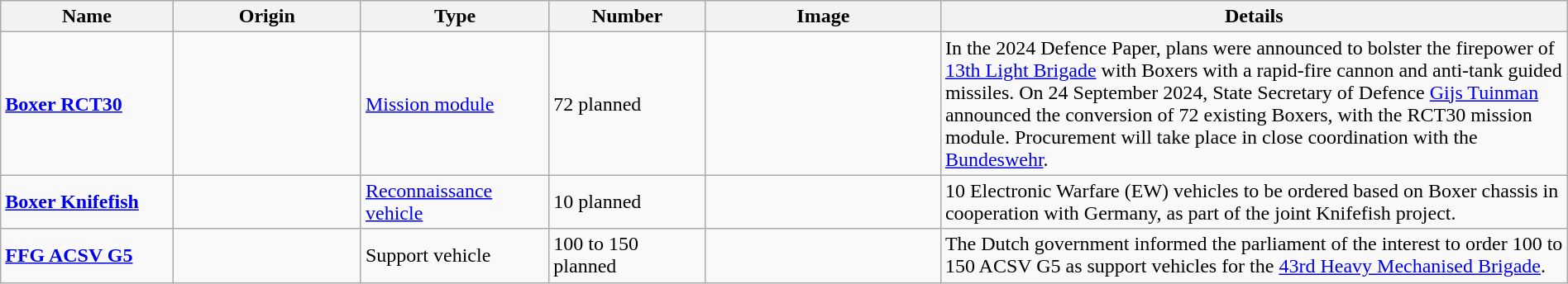<table class="wikitable" style="margin:auto; width:100%;">
<tr>
<th style="text-align: center; width:11%;">Name</th>
<th style="text-align: center; width:12%;">Origin</th>
<th style="text-align: center; width:12%;">Type</th>
<th style="text-align: center; width:10%;">Number</th>
<th style="text-align: center; width:15%;">Image</th>
<th style="text-align: center; width:40%;">Details</th>
</tr>
<tr>
<td><a href='#'><strong>Boxer RCT30</strong></a></td>
<td><small></small><br><small></small></td>
<td><a href='#'>Mission module</a></td>
<td>72 planned</td>
<td></td>
<td>In the 2024 Defence Paper, plans were announced to bolster the firepower of <a href='#'>13th Light Brigade</a> with Boxers with a rapid-fire cannon and anti-tank guided missiles. On 24 September 2024, State Secretary of Defence <a href='#'>Gijs Tuinman</a> announced the conversion of 72 existing Boxers, with the RCT30 mission module. Procurement will take place in close coordination with the <a href='#'>Bundeswehr</a>.</td>
</tr>
<tr>
<td><a href='#'><strong>Boxer Knifefish</strong></a></td>
<td><small></small></td>
<td><a href='#'>Reconnaissance vehicle</a></td>
<td>10 planned</td>
<td></td>
<td>10 Electronic Warfare (EW) vehicles to be ordered based on Boxer chassis in cooperation with Germany, as part of the joint Knifefish project.</td>
</tr>
<tr>
<td><strong><a href='#'>FFG ACSV G5</a></strong></td>
<td><small></small></td>
<td>Support vehicle</td>
<td>100 to 150 planned</td>
<td></td>
<td>The Dutch government informed the parliament of the interest to order 100 to 150 ACSV G5 as support vehicles for the <a href='#'>43rd Heavy Mechanised Brigade</a>.</td>
</tr>
</table>
